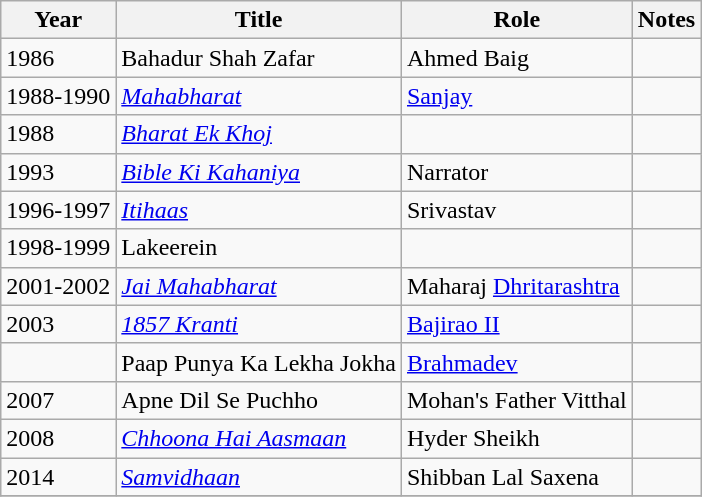<table class="wikitable">
<tr>
<th>Year</th>
<th>Title</th>
<th>Role</th>
<th>Notes</th>
</tr>
<tr>
<td>1986</td>
<td>Bahadur Shah Zafar</td>
<td>Ahmed Baig</td>
<td></td>
</tr>
<tr>
<td>1988-1990</td>
<td><em><a href='#'>Mahabharat</a></em></td>
<td><a href='#'>Sanjay</a></td>
<td></td>
</tr>
<tr>
<td>1988</td>
<td><em><a href='#'>Bharat Ek Khoj</a></em></td>
<td></td>
<td></td>
</tr>
<tr>
<td>1993</td>
<td><em><a href='#'>Bible Ki Kahaniya</a></em></td>
<td>Narrator</td>
<td></td>
</tr>
<tr>
<td>1996-1997</td>
<td><em><a href='#'>Itihaas</a></em></td>
<td>Srivastav</td>
<td></td>
</tr>
<tr>
<td>1998-1999</td>
<td>Lakeerein</td>
<td></td>
<td></td>
</tr>
<tr>
<td>2001-2002</td>
<td><em><a href='#'>Jai Mahabharat</a></em></td>
<td>Maharaj <a href='#'>Dhritarashtra</a></td>
<td></td>
</tr>
<tr>
<td>2003</td>
<td><em><a href='#'>1857 Kranti</a></em></td>
<td><a href='#'>Bajirao II</a></td>
<td></td>
</tr>
<tr>
<td></td>
<td>Paap Punya Ka Lekha Jokha</td>
<td><a href='#'>Brahmadev</a></td>
<td></td>
</tr>
<tr>
<td>2007</td>
<td>Apne Dil Se Puchho</td>
<td>Mohan's Father Vitthal</td>
<td></td>
</tr>
<tr>
<td>2008</td>
<td><em><a href='#'>Chhoona Hai Aasmaan</a></em></td>
<td>Hyder Sheikh</td>
<td></td>
</tr>
<tr>
<td>2014</td>
<td><em><a href='#'>Samvidhaan</a></em></td>
<td>Shibban Lal Saxena</td>
<td></td>
</tr>
<tr>
</tr>
</table>
